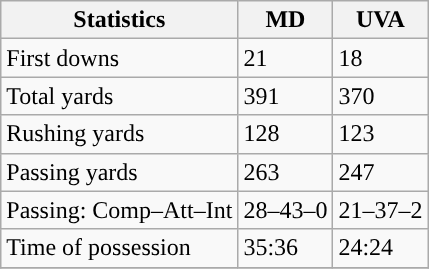<table class="wikitable" style="float: left;">
<tr>
<th>Statistics</th>
<th>MD</th>
<th>UVA</th>
</tr>
<tr>
<td>First downs</td>
<td>21</td>
<td>18</td>
</tr>
<tr>
<td>Total yards</td>
<td>391</td>
<td>370</td>
</tr>
<tr>
<td>Rushing yards</td>
<td>128</td>
<td>123</td>
</tr>
<tr>
<td>Passing yards</td>
<td>263</td>
<td>247</td>
</tr>
<tr>
<td>Passing: Comp–Att–Int</td>
<td>28–43–0</td>
<td>21–37–2</td>
</tr>
<tr>
<td>Time of possession</td>
<td>35:36</td>
<td>24:24</td>
</tr>
<tr>
</tr>
</table>
